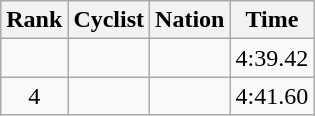<table class="wikitable sortable" style=text-align:center>
<tr>
<th>Rank</th>
<th>Cyclist</th>
<th>Nation</th>
<th>Time</th>
</tr>
<tr>
<td></td>
<td align=left></td>
<td align=left></td>
<td>4:39.42</td>
</tr>
<tr>
<td>4</td>
<td align=left></td>
<td align=left></td>
<td>4:41.60</td>
</tr>
</table>
